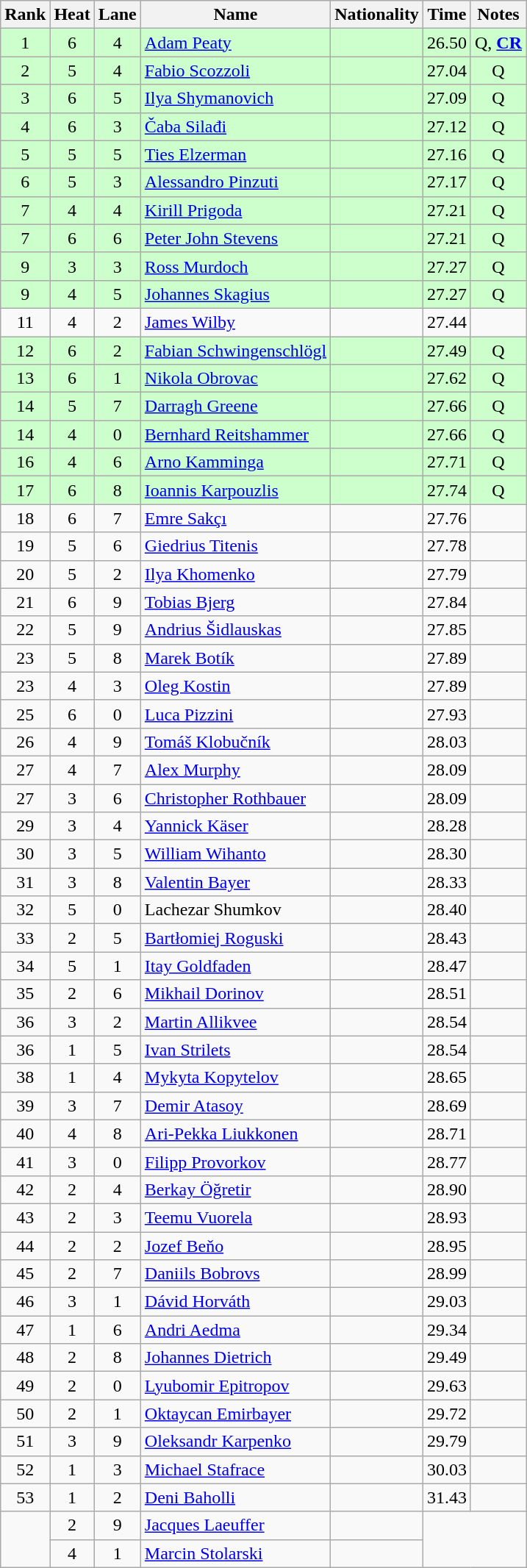<table class="wikitable sortable" style="text-align:center">
<tr>
<th>Rank</th>
<th>Heat</th>
<th>Lane</th>
<th>Name</th>
<th>Nationality</th>
<th>Time</th>
<th>Notes</th>
</tr>
<tr bgcolor=ccffcc>
<td>1</td>
<td>6</td>
<td>4</td>
<td align=left><a href='#'>Adam Peaty</a></td>
<td align=left></td>
<td>26.50</td>
<td>Q, <strong><a href='#'>CR</a></strong></td>
</tr>
<tr bgcolor=ccffcc>
<td>2</td>
<td>5</td>
<td>4</td>
<td align=left><a href='#'>Fabio Scozzoli</a></td>
<td align=left></td>
<td>27.04</td>
<td>Q</td>
</tr>
<tr bgcolor=ccffcc>
<td>3</td>
<td>6</td>
<td>5</td>
<td align=left><a href='#'>Ilya Shymanovich</a></td>
<td align=left></td>
<td>27.09</td>
<td>Q</td>
</tr>
<tr bgcolor=ccffcc>
<td>4</td>
<td>6</td>
<td>3</td>
<td align=left><a href='#'>Čaba Silađi</a></td>
<td align=left></td>
<td>27.12</td>
<td>Q</td>
</tr>
<tr bgcolor=ccffcc>
<td>5</td>
<td>5</td>
<td>5</td>
<td align=left><a href='#'>Ties Elzerman</a></td>
<td align=left></td>
<td>27.16</td>
<td>Q</td>
</tr>
<tr bgcolor=ccffcc>
<td>6</td>
<td>5</td>
<td>3</td>
<td align=left><a href='#'>Alessandro Pinzuti</a></td>
<td align=left></td>
<td>27.17</td>
<td>Q</td>
</tr>
<tr bgcolor=ccffcc>
<td>7</td>
<td>4</td>
<td>4</td>
<td align=left><a href='#'>Kirill Prigoda</a></td>
<td align=left></td>
<td>27.21</td>
<td>Q</td>
</tr>
<tr bgcolor=ccffcc>
<td>7</td>
<td>6</td>
<td>6</td>
<td align=left><a href='#'>Peter John Stevens</a></td>
<td align=left></td>
<td>27.21</td>
<td>Q</td>
</tr>
<tr bgcolor=ccffcc>
<td>9</td>
<td>3</td>
<td>3</td>
<td align=left><a href='#'>Ross Murdoch</a></td>
<td align=left></td>
<td>27.27</td>
<td>Q</td>
</tr>
<tr bgcolor=ccffcc>
<td>9</td>
<td>4</td>
<td>5</td>
<td align=left><a href='#'>Johannes Skagius</a></td>
<td align=left></td>
<td>27.27</td>
<td>Q</td>
</tr>
<tr>
<td>11</td>
<td>4</td>
<td>2</td>
<td align=left><a href='#'>James Wilby</a></td>
<td align=left></td>
<td>27.44</td>
<td></td>
</tr>
<tr bgcolor=ccffcc>
<td>12</td>
<td>6</td>
<td>2</td>
<td align=left><a href='#'>Fabian Schwingenschlögl</a></td>
<td align=left></td>
<td>27.49</td>
<td>Q</td>
</tr>
<tr bgcolor=ccffcc>
<td>13</td>
<td>6</td>
<td>1</td>
<td align=left><a href='#'>Nikola Obrovac</a></td>
<td align=left></td>
<td>27.62</td>
<td>Q</td>
</tr>
<tr bgcolor=ccffcc>
<td>14</td>
<td>5</td>
<td>7</td>
<td align=left><a href='#'>Darragh Greene</a></td>
<td align=left></td>
<td>27.66</td>
<td>Q</td>
</tr>
<tr bgcolor=ccffcc>
<td>14</td>
<td>4</td>
<td>0</td>
<td align=left><a href='#'>Bernhard Reitshammer</a></td>
<td align=left></td>
<td>27.66</td>
<td>Q</td>
</tr>
<tr bgcolor=ccffcc>
<td>16</td>
<td>4</td>
<td>6</td>
<td align=left><a href='#'>Arno Kamminga</a></td>
<td align=left></td>
<td>27.71</td>
<td>Q</td>
</tr>
<tr bgcolor=ccffcc>
<td>17</td>
<td>6</td>
<td>8</td>
<td align=left><a href='#'>Ioannis Karpouzlis</a></td>
<td align=left></td>
<td>27.74</td>
<td>Q</td>
</tr>
<tr>
<td>18</td>
<td>6</td>
<td>7</td>
<td align=left><a href='#'>Emre Sakçı</a></td>
<td align=left></td>
<td>27.76</td>
<td></td>
</tr>
<tr>
<td>19</td>
<td>5</td>
<td>6</td>
<td align=left><a href='#'>Giedrius Titenis</a></td>
<td align=left></td>
<td>27.78</td>
<td></td>
</tr>
<tr>
<td>20</td>
<td>5</td>
<td>2</td>
<td align=left><a href='#'>Ilya Khomenko</a></td>
<td align=left></td>
<td>27.79</td>
<td></td>
</tr>
<tr>
<td>21</td>
<td>6</td>
<td>9</td>
<td align=left><a href='#'>Tobias Bjerg</a></td>
<td align=left></td>
<td>27.84</td>
<td></td>
</tr>
<tr>
<td>22</td>
<td>5</td>
<td>9</td>
<td align=left><a href='#'>Andrius Šidlauskas</a></td>
<td align=left></td>
<td>27.85</td>
<td></td>
</tr>
<tr>
<td>23</td>
<td>5</td>
<td>8</td>
<td align=left><a href='#'>Marek Botík</a></td>
<td align=left></td>
<td>27.89</td>
<td></td>
</tr>
<tr>
<td>23</td>
<td>4</td>
<td>3</td>
<td align=left><a href='#'>Oleg Kostin</a></td>
<td align=left></td>
<td>27.89</td>
<td></td>
</tr>
<tr>
<td>25</td>
<td>6</td>
<td>0</td>
<td align=left><a href='#'>Luca Pizzini</a></td>
<td align=left></td>
<td>27.93</td>
<td></td>
</tr>
<tr>
<td>26</td>
<td>4</td>
<td>9</td>
<td align=left><a href='#'>Tomáš Klobučník</a></td>
<td align=left></td>
<td>28.03</td>
<td></td>
</tr>
<tr>
<td>27</td>
<td>4</td>
<td>7</td>
<td align=left><a href='#'>Alex Murphy</a></td>
<td align=left></td>
<td>28.09</td>
<td></td>
</tr>
<tr>
<td>27</td>
<td>3</td>
<td>6</td>
<td align=left><a href='#'>Christopher Rothbauer</a></td>
<td align=left></td>
<td>28.09</td>
<td></td>
</tr>
<tr>
<td>29</td>
<td>3</td>
<td>4</td>
<td align=left><a href='#'>Yannick Käser</a></td>
<td align=left></td>
<td>28.28</td>
<td></td>
</tr>
<tr>
<td>30</td>
<td>3</td>
<td>5</td>
<td align=left><a href='#'>William Wihanto</a></td>
<td align=left></td>
<td>28.30</td>
<td></td>
</tr>
<tr>
<td>31</td>
<td>3</td>
<td>8</td>
<td align=left><a href='#'>Valentin Bayer</a></td>
<td align=left></td>
<td>28.33</td>
<td></td>
</tr>
<tr>
<td>32</td>
<td>5</td>
<td>0</td>
<td align=left>Lachezar Shumkov</td>
<td align=left></td>
<td>28.40</td>
<td></td>
</tr>
<tr>
<td>33</td>
<td>2</td>
<td>5</td>
<td align=left><a href='#'>Bartłomiej Roguski</a></td>
<td align=left></td>
<td>28.43</td>
<td></td>
</tr>
<tr>
<td>34</td>
<td>5</td>
<td>1</td>
<td align=left><a href='#'>Itay Goldfaden</a></td>
<td align=left></td>
<td>28.47</td>
<td></td>
</tr>
<tr>
<td>35</td>
<td>2</td>
<td>6</td>
<td align=left><a href='#'>Mikhail Dorinov</a></td>
<td align=left></td>
<td>28.51</td>
<td></td>
</tr>
<tr>
<td>36</td>
<td>3</td>
<td>2</td>
<td align=left><a href='#'>Martin Allikvee</a></td>
<td align=left></td>
<td>28.54</td>
<td></td>
</tr>
<tr>
<td>36</td>
<td>1</td>
<td>5</td>
<td align=left><a href='#'>Ivan Strilets</a></td>
<td align=left></td>
<td>28.54</td>
<td></td>
</tr>
<tr>
<td>38</td>
<td>1</td>
<td>4</td>
<td align=left><a href='#'>Mykyta Kopytelov</a></td>
<td align=left></td>
<td>28.65</td>
<td></td>
</tr>
<tr>
<td>39</td>
<td>3</td>
<td>7</td>
<td align=left><a href='#'>Demir Atasoy</a></td>
<td align=left></td>
<td>28.69</td>
<td></td>
</tr>
<tr>
<td>40</td>
<td>4</td>
<td>8</td>
<td align=left><a href='#'>Ari-Pekka Liukkonen</a></td>
<td align=left></td>
<td>28.71</td>
<td></td>
</tr>
<tr>
<td>41</td>
<td>3</td>
<td>0</td>
<td align=left><a href='#'>Filipp Provorkov</a></td>
<td align=left></td>
<td>28.77</td>
<td></td>
</tr>
<tr>
<td>42</td>
<td>2</td>
<td>4</td>
<td align=left><a href='#'>Berkay Öğretir</a></td>
<td align=left></td>
<td>28.90</td>
<td></td>
</tr>
<tr>
<td>43</td>
<td>2</td>
<td>3</td>
<td align=left><a href='#'>Teemu Vuorela</a></td>
<td align=left></td>
<td>28.93</td>
<td></td>
</tr>
<tr>
<td>44</td>
<td>2</td>
<td>2</td>
<td align=left><a href='#'>Jozef Beňo</a></td>
<td align=left></td>
<td>28.95</td>
<td></td>
</tr>
<tr>
<td>45</td>
<td>2</td>
<td>7</td>
<td align=left><a href='#'>Daniils Bobrovs</a></td>
<td align=left></td>
<td>28.99</td>
<td></td>
</tr>
<tr>
<td>46</td>
<td>3</td>
<td>1</td>
<td align=left><a href='#'>Dávid Horváth</a></td>
<td align=left></td>
<td>29.03</td>
<td></td>
</tr>
<tr>
<td>47</td>
<td>1</td>
<td>6</td>
<td align=left><a href='#'>Andri Aedma</a></td>
<td align=left></td>
<td>29.34</td>
<td></td>
</tr>
<tr>
<td>48</td>
<td>2</td>
<td>8</td>
<td align=left><a href='#'>Johannes Dietrich</a></td>
<td align=left></td>
<td>29.49</td>
<td></td>
</tr>
<tr>
<td>49</td>
<td>2</td>
<td>0</td>
<td align=left><a href='#'>Lyubomir Epitropov</a></td>
<td align=left></td>
<td>29.63</td>
<td></td>
</tr>
<tr>
<td>50</td>
<td>2</td>
<td>1</td>
<td align=left><a href='#'>Oktaycan Emirbayer</a></td>
<td align=left></td>
<td>29.72</td>
<td></td>
</tr>
<tr>
<td>51</td>
<td>3</td>
<td>9</td>
<td align=left><a href='#'>Oleksandr Karpenko</a></td>
<td align=left></td>
<td>29.79</td>
<td></td>
</tr>
<tr>
<td>52</td>
<td>1</td>
<td>3</td>
<td align=left><a href='#'>Michael Stafrace</a></td>
<td align=left></td>
<td>30.03</td>
<td></td>
</tr>
<tr>
<td>53</td>
<td>1</td>
<td>2</td>
<td align=left><a href='#'>Deni Baholli</a></td>
<td align=left></td>
<td>31.43</td>
<td></td>
</tr>
<tr>
<td rowspan=2></td>
<td>2</td>
<td>9</td>
<td align=left><a href='#'>Jacques Laeuffer</a></td>
<td align=left></td>
<td colspan=2 rowspan=2></td>
</tr>
<tr>
<td>4</td>
<td>1</td>
<td align=left><a href='#'>Marcin Stolarski</a></td>
<td align=left></td>
</tr>
</table>
